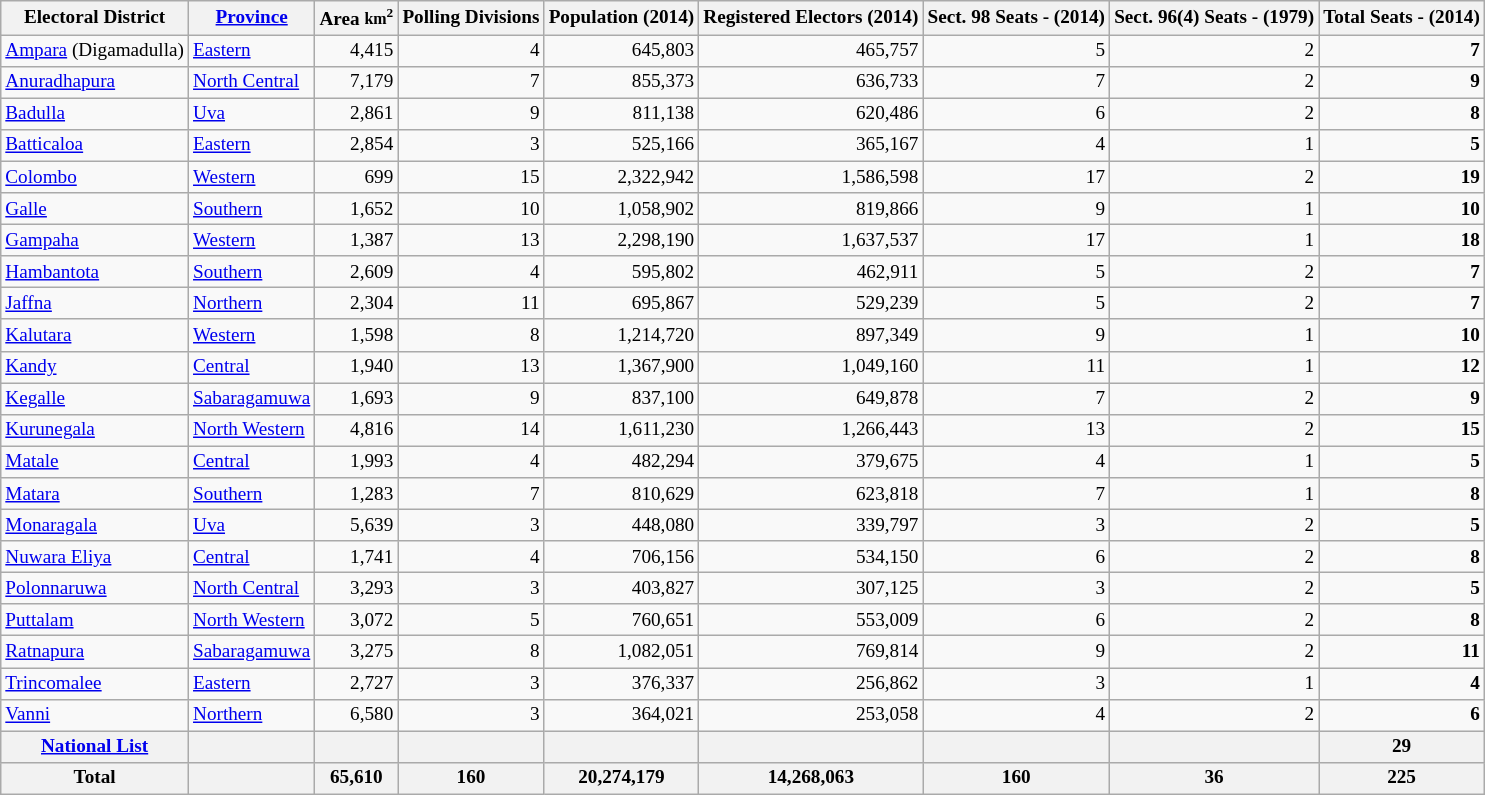<table class="wikitable sortable collapsible collapsed static-row-numbers static-row-header-text" style="text-align:right; font-size:80%">
<tr>
<th>Electoral District</th>
<th><a href='#'>Province</a></th>
<th>Area <small>km<sup>2</sup></small> </th>
<th>Polling Divisions</th>
<th>Population (2014) </th>
<th>Registered Electors (2014) </th>
<th>Sect. 98 Seats - (2014)</th>
<th>Sect. 96(4) Seats - (1979)</th>
<th>Total Seats - (2014) </th>
</tr>
<tr>
<td align=left><a href='#'>Ampara</a> (Digamadulla)</td>
<td align="left"><a href='#'>Eastern</a></td>
<td>4,415</td>
<td>4</td>
<td>645,803</td>
<td>465,757</td>
<td>5</td>
<td>2</td>
<td><strong>7</strong></td>
</tr>
<tr>
<td align=left><a href='#'>Anuradhapura</a></td>
<td align=left><a href='#'>North Central</a></td>
<td>7,179</td>
<td>7</td>
<td>855,373</td>
<td>636,733</td>
<td>7</td>
<td>2</td>
<td><strong>9</strong></td>
</tr>
<tr>
<td align=left><a href='#'>Badulla</a></td>
<td align=left><a href='#'>Uva</a></td>
<td>2,861</td>
<td>9</td>
<td>811,138</td>
<td>620,486</td>
<td>6</td>
<td>2</td>
<td><strong>8</strong></td>
</tr>
<tr>
<td align=left><a href='#'>Batticaloa</a></td>
<td align=left><a href='#'>Eastern</a></td>
<td>2,854</td>
<td>3</td>
<td>525,166</td>
<td>365,167</td>
<td>4</td>
<td>1</td>
<td><strong>5</strong></td>
</tr>
<tr>
<td align=left><a href='#'>Colombo</a></td>
<td align=left><a href='#'>Western</a></td>
<td>699</td>
<td>15</td>
<td>2,322,942</td>
<td>1,586,598</td>
<td>17</td>
<td>2</td>
<td><strong>19</strong></td>
</tr>
<tr>
<td align=left><a href='#'>Galle</a></td>
<td align=left><a href='#'>Southern</a></td>
<td>1,652</td>
<td>10</td>
<td>1,058,902</td>
<td>819,866</td>
<td>9</td>
<td>1</td>
<td><strong>10</strong></td>
</tr>
<tr>
<td align=left><a href='#'>Gampaha</a></td>
<td align=left><a href='#'>Western</a></td>
<td>1,387</td>
<td>13</td>
<td>2,298,190</td>
<td>1,637,537</td>
<td>17</td>
<td>1</td>
<td><strong>18</strong></td>
</tr>
<tr>
<td align=left><a href='#'>Hambantota</a></td>
<td align=left><a href='#'>Southern</a></td>
<td>2,609</td>
<td>4</td>
<td>595,802</td>
<td>462,911</td>
<td>5</td>
<td>2</td>
<td><strong>7</strong></td>
</tr>
<tr>
<td align=left><a href='#'>Jaffna</a></td>
<td align=left><a href='#'>Northern</a></td>
<td>2,304</td>
<td>11</td>
<td>695,867</td>
<td>529,239</td>
<td>5</td>
<td>2</td>
<td><strong>7</strong></td>
</tr>
<tr>
<td align=left><a href='#'>Kalutara</a></td>
<td align=left><a href='#'>Western</a></td>
<td>1,598</td>
<td>8</td>
<td>1,214,720</td>
<td>897,349</td>
<td>9</td>
<td>1</td>
<td><strong>10</strong></td>
</tr>
<tr>
<td align=left><a href='#'>Kandy</a></td>
<td align=left><a href='#'>Central</a></td>
<td>1,940</td>
<td>13</td>
<td>1,367,900</td>
<td>1,049,160</td>
<td>11</td>
<td>1</td>
<td><strong>12</strong></td>
</tr>
<tr>
<td align=left><a href='#'>Kegalle</a></td>
<td align=left><a href='#'>Sabaragamuwa</a></td>
<td>1,693</td>
<td>9</td>
<td>837,100</td>
<td>649,878</td>
<td>7</td>
<td>2</td>
<td><strong>9</strong></td>
</tr>
<tr>
<td align=left><a href='#'>Kurunegala</a></td>
<td align=left><a href='#'>North Western</a></td>
<td>4,816</td>
<td>14</td>
<td>1,611,230</td>
<td>1,266,443</td>
<td>13</td>
<td>2</td>
<td><strong>15</strong></td>
</tr>
<tr>
<td align=left><a href='#'>Matale</a></td>
<td align=left><a href='#'>Central</a></td>
<td>1,993</td>
<td>4</td>
<td>482,294</td>
<td>379,675</td>
<td>4</td>
<td>1</td>
<td><strong>5</strong></td>
</tr>
<tr>
<td align=left><a href='#'>Matara</a></td>
<td align=left><a href='#'>Southern</a></td>
<td>1,283</td>
<td>7</td>
<td>810,629</td>
<td>623,818</td>
<td>7</td>
<td>1</td>
<td><strong>8</strong></td>
</tr>
<tr>
<td align=left><a href='#'>Monaragala</a></td>
<td align=left><a href='#'>Uva</a></td>
<td>5,639</td>
<td>3</td>
<td>448,080</td>
<td>339,797</td>
<td>3</td>
<td>2</td>
<td><strong>5</strong></td>
</tr>
<tr>
<td align=left><a href='#'>Nuwara Eliya</a></td>
<td align=left><a href='#'>Central</a></td>
<td>1,741</td>
<td>4</td>
<td>706,156</td>
<td>534,150</td>
<td>6</td>
<td>2</td>
<td><strong>8</strong></td>
</tr>
<tr>
<td align=left><a href='#'>Polonnaruwa</a></td>
<td align=left><a href='#'>North Central</a></td>
<td>3,293</td>
<td>3</td>
<td>403,827</td>
<td>307,125</td>
<td>3</td>
<td>2</td>
<td><strong>5</strong></td>
</tr>
<tr>
<td align=left><a href='#'>Puttalam</a></td>
<td align=left><a href='#'>North Western</a></td>
<td>3,072</td>
<td>5</td>
<td>760,651</td>
<td>553,009</td>
<td>6</td>
<td>2</td>
<td><strong>8</strong></td>
</tr>
<tr>
<td align=left><a href='#'>Ratnapura</a></td>
<td align=left><a href='#'>Sabaragamuwa</a></td>
<td>3,275</td>
<td>8</td>
<td>1,082,051</td>
<td>769,814</td>
<td>9</td>
<td>2</td>
<td><strong>11</strong></td>
</tr>
<tr>
<td align=left><a href='#'>Trincomalee</a></td>
<td align=left><a href='#'>Eastern</a></td>
<td>2,727</td>
<td>3</td>
<td>376,337</td>
<td>256,862</td>
<td>3</td>
<td>1</td>
<td><strong>4</strong></td>
</tr>
<tr>
<td align=left><a href='#'>Vanni</a></td>
<td align=left><a href='#'>Northern</a></td>
<td>6,580</td>
<td>3</td>
<td>364,021</td>
<td>253,058</td>
<td>4</td>
<td>2</td>
<td><strong>6</strong></td>
</tr>
<tr>
<th><a href='#'>National List</a></th>
<th></th>
<th></th>
<th></th>
<th></th>
<th></th>
<th></th>
<th></th>
<th><strong>29</strong></th>
</tr>
<tr>
<th>Total</th>
<th></th>
<th>65,610</th>
<th>160</th>
<th>20,274,179</th>
<th>14,268,063</th>
<th>160</th>
<th>36</th>
<th>225</th>
</tr>
</table>
